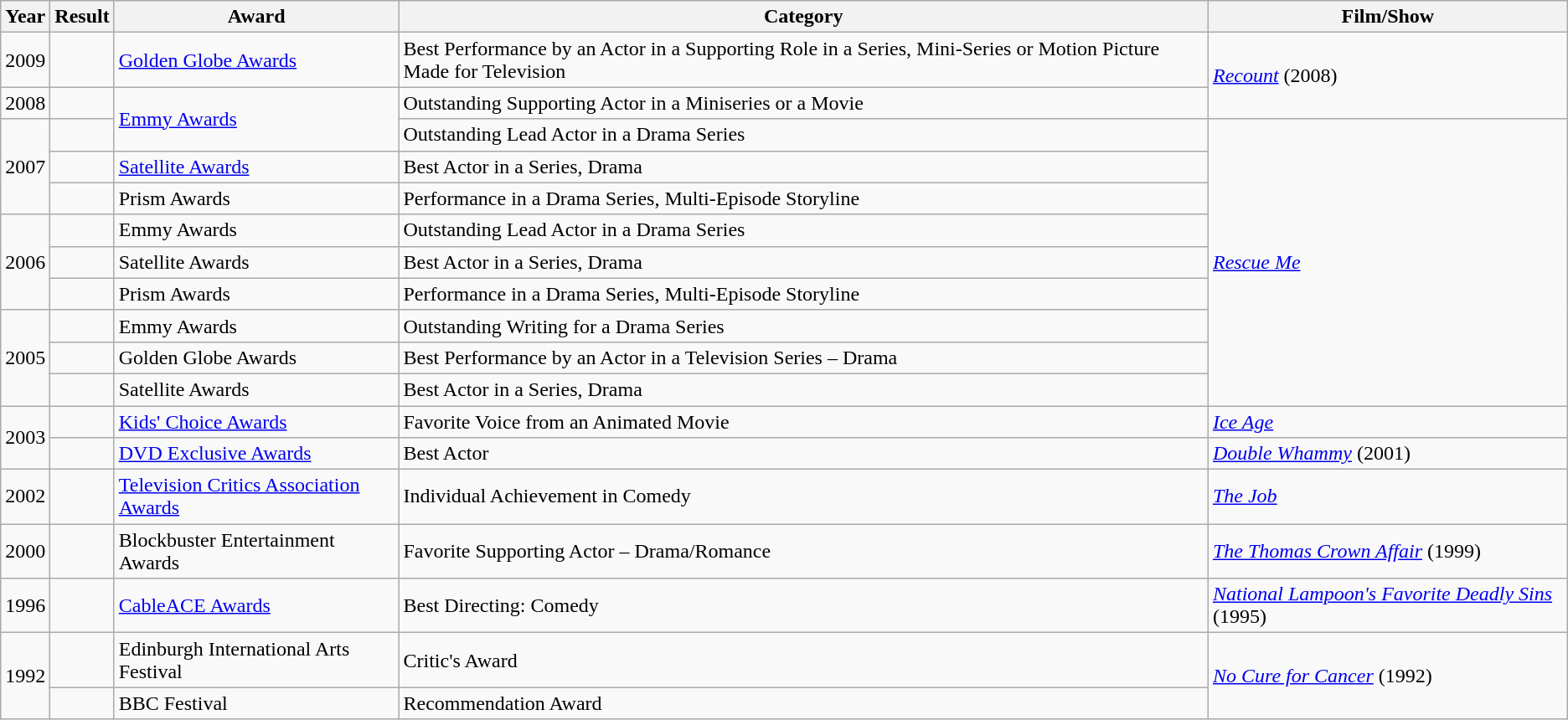<table class="wikitable sortable">
<tr>
<th>Year</th>
<th>Result</th>
<th>Award</th>
<th>Category</th>
<th>Film/Show</th>
</tr>
<tr>
<td>2009</td>
<td></td>
<td><a href='#'>Golden Globe Awards</a></td>
<td>Best Performance by an Actor in a Supporting Role in a Series, Mini-Series or Motion Picture Made for Television</td>
<td rowspan="2"><em><a href='#'>Recount</a></em> (2008)</td>
</tr>
<tr>
<td>2008</td>
<td></td>
<td rowspan="2"><a href='#'>Emmy Awards</a></td>
<td>Outstanding Supporting Actor in a Miniseries or a Movie</td>
</tr>
<tr>
<td rowspan=3>2007</td>
<td></td>
<td>Outstanding Lead Actor in a Drama Series</td>
<td rowspan="9"><em><a href='#'>Rescue Me</a></em></td>
</tr>
<tr>
<td></td>
<td><a href='#'>Satellite Awards</a></td>
<td>Best Actor in a Series, Drama</td>
</tr>
<tr>
<td></td>
<td>Prism Awards</td>
<td>Performance in a Drama Series, Multi-Episode Storyline</td>
</tr>
<tr>
<td rowspan=3>2006</td>
<td></td>
<td>Emmy Awards</td>
<td>Outstanding Lead Actor in a Drama Series</td>
</tr>
<tr>
<td></td>
<td>Satellite Awards</td>
<td>Best Actor in a Series, Drama</td>
</tr>
<tr>
<td></td>
<td>Prism Awards</td>
<td>Performance in a Drama Series, Multi-Episode Storyline</td>
</tr>
<tr>
<td rowspan=3>2005</td>
<td></td>
<td>Emmy Awards</td>
<td>Outstanding Writing for a Drama Series</td>
</tr>
<tr>
<td></td>
<td>Golden Globe Awards</td>
<td>Best Performance by an Actor in a Television Series – Drama</td>
</tr>
<tr>
<td></td>
<td>Satellite Awards</td>
<td>Best Actor in a Series, Drama</td>
</tr>
<tr>
<td rowspan=2>2003</td>
<td></td>
<td><a href='#'>Kids' Choice Awards</a></td>
<td>Favorite Voice from an Animated Movie</td>
<td><em><a href='#'>Ice Age</a></em></td>
</tr>
<tr>
<td></td>
<td><a href='#'>DVD Exclusive Awards</a></td>
<td>Best Actor</td>
<td><em><a href='#'>Double Whammy</a></em> (2001)</td>
</tr>
<tr>
<td>2002</td>
<td></td>
<td><a href='#'>Television Critics Association Awards</a></td>
<td>Individual Achievement in Comedy</td>
<td><em><a href='#'>The Job</a></em></td>
</tr>
<tr>
<td>2000</td>
<td></td>
<td>Blockbuster Entertainment Awards</td>
<td>Favorite Supporting Actor – Drama/Romance</td>
<td><em><a href='#'>The Thomas Crown Affair</a></em> (1999)</td>
</tr>
<tr>
<td>1996</td>
<td></td>
<td><a href='#'>CableACE Awards</a></td>
<td>Best Directing: Comedy</td>
<td><em><a href='#'>National Lampoon's Favorite Deadly Sins</a></em> (1995)</td>
</tr>
<tr>
<td rowspan=2>1992</td>
<td></td>
<td>Edinburgh International Arts Festival</td>
<td>Critic's Award</td>
<td rowspan="2"><em><a href='#'>No Cure for Cancer</a></em> (1992)</td>
</tr>
<tr>
<td></td>
<td>BBC Festival</td>
<td>Recommendation Award</td>
</tr>
</table>
